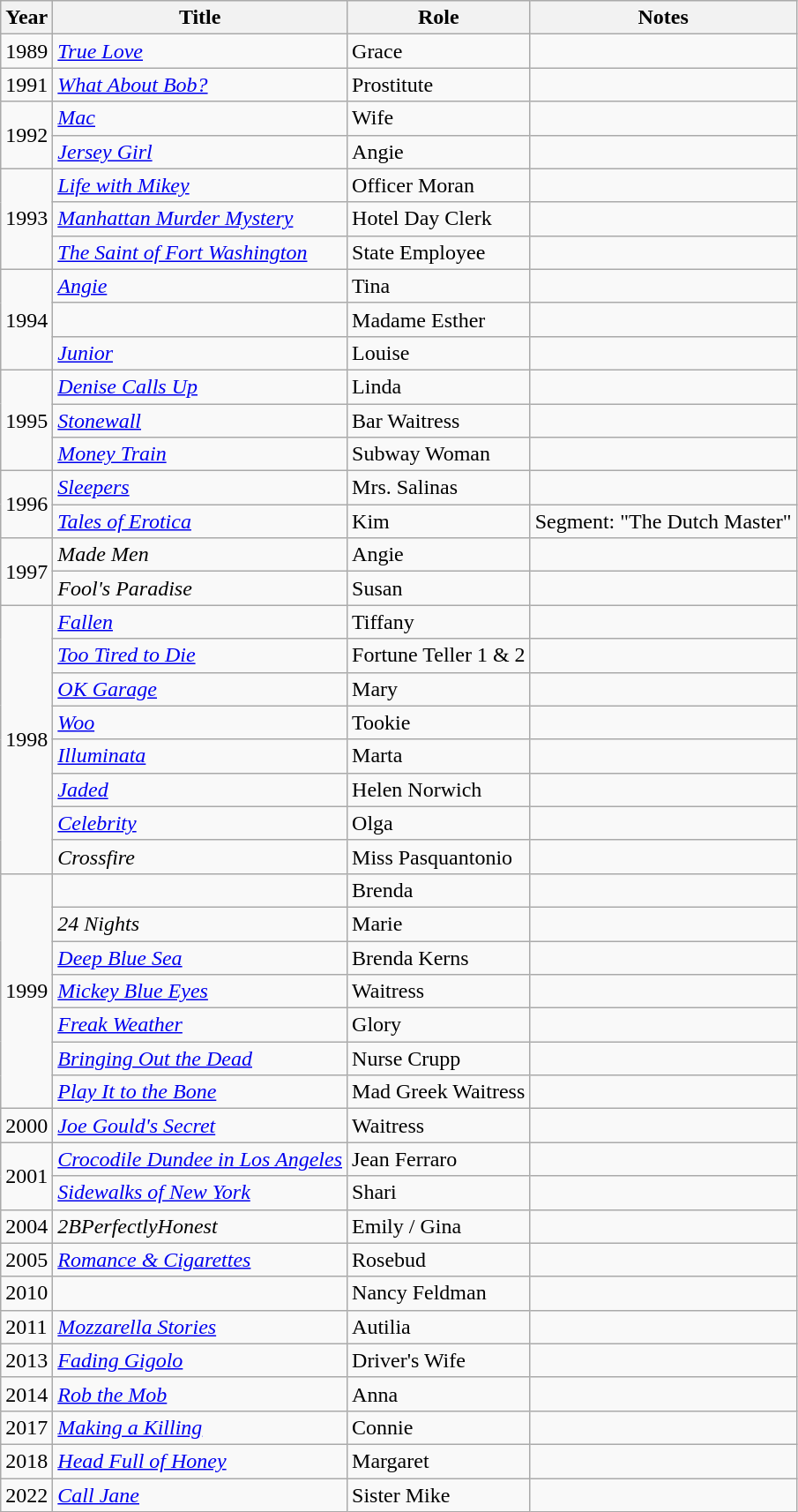<table class="wikitable sortable">
<tr>
<th>Year</th>
<th>Title</th>
<th>Role</th>
<th class="unsortable">Notes</th>
</tr>
<tr>
<td>1989</td>
<td><em><a href='#'>True Love</a></em></td>
<td>Grace</td>
<td></td>
</tr>
<tr>
<td>1991</td>
<td><em><a href='#'>What About Bob?</a></em></td>
<td>Prostitute</td>
<td></td>
</tr>
<tr>
<td rowspan="2">1992</td>
<td><em><a href='#'>Mac</a></em></td>
<td>Wife</td>
<td></td>
</tr>
<tr>
<td><em><a href='#'>Jersey Girl</a></em></td>
<td>Angie</td>
<td></td>
</tr>
<tr>
<td rowspan="3">1993</td>
<td><em><a href='#'>Life with Mikey</a></em></td>
<td>Officer Moran</td>
<td></td>
</tr>
<tr>
<td><em><a href='#'>Manhattan Murder Mystery</a></em></td>
<td>Hotel Day Clerk</td>
<td></td>
</tr>
<tr>
<td><em><a href='#'>The Saint of Fort Washington</a></em></td>
<td>State Employee</td>
<td></td>
</tr>
<tr>
<td rowspan="3">1994</td>
<td><em><a href='#'>Angie</a></em></td>
<td>Tina</td>
<td></td>
</tr>
<tr>
<td><em></em></td>
<td>Madame Esther</td>
<td></td>
</tr>
<tr>
<td><em><a href='#'>Junior</a></em></td>
<td>Louise</td>
<td></td>
</tr>
<tr>
<td rowspan="3">1995</td>
<td><em><a href='#'>Denise Calls Up</a></em></td>
<td>Linda</td>
<td></td>
</tr>
<tr>
<td><em><a href='#'>Stonewall</a></em></td>
<td>Bar Waitress</td>
<td></td>
</tr>
<tr>
<td><em><a href='#'>Money Train</a></em></td>
<td>Subway Woman</td>
<td></td>
</tr>
<tr>
<td rowspan="2">1996</td>
<td><em><a href='#'>Sleepers</a></em></td>
<td>Mrs. Salinas</td>
<td></td>
</tr>
<tr>
<td><em><a href='#'>Tales of Erotica</a></em></td>
<td>Kim</td>
<td>Segment: "The Dutch Master"</td>
</tr>
<tr>
<td rowspan="2">1997</td>
<td><em>Made Men</em></td>
<td>Angie</td>
<td></td>
</tr>
<tr>
<td><em>Fool's Paradise</em></td>
<td>Susan</td>
<td></td>
</tr>
<tr>
<td rowspan="8">1998</td>
<td><em><a href='#'>Fallen</a></em></td>
<td>Tiffany</td>
<td></td>
</tr>
<tr>
<td><em><a href='#'>Too Tired to Die</a></em></td>
<td>Fortune Teller 1 & 2</td>
<td></td>
</tr>
<tr>
<td><em><a href='#'>OK Garage</a></em></td>
<td>Mary</td>
<td></td>
</tr>
<tr>
<td><em><a href='#'>Woo</a></em></td>
<td>Tookie</td>
<td></td>
</tr>
<tr>
<td><em><a href='#'>Illuminata</a></em></td>
<td>Marta</td>
<td></td>
</tr>
<tr>
<td><em><a href='#'>Jaded</a></em></td>
<td>Helen Norwich</td>
<td></td>
</tr>
<tr>
<td><em><a href='#'>Celebrity</a></em></td>
<td>Olga</td>
<td></td>
</tr>
<tr>
<td><em>Crossfire</em></td>
<td>Miss Pasquantonio</td>
<td></td>
</tr>
<tr>
<td rowspan="7">1999</td>
<td><em></em></td>
<td>Brenda</td>
<td></td>
</tr>
<tr>
<td><em>24 Nights</em></td>
<td>Marie</td>
<td></td>
</tr>
<tr>
<td><em><a href='#'>Deep Blue Sea</a></em></td>
<td>Brenda Kerns</td>
<td></td>
</tr>
<tr>
<td><em><a href='#'>Mickey Blue Eyes</a></em></td>
<td>Waitress</td>
<td></td>
</tr>
<tr>
<td><em><a href='#'>Freak Weather</a></em></td>
<td>Glory</td>
<td></td>
</tr>
<tr>
<td><em><a href='#'>Bringing Out the Dead</a></em></td>
<td>Nurse Crupp</td>
<td></td>
</tr>
<tr>
<td><em><a href='#'>Play It to the Bone</a></em></td>
<td>Mad Greek Waitress</td>
<td></td>
</tr>
<tr>
<td>2000</td>
<td><em><a href='#'>Joe Gould's Secret</a></em></td>
<td>Waitress</td>
<td></td>
</tr>
<tr>
<td rowspan="2">2001</td>
<td><em><a href='#'>Crocodile Dundee in Los Angeles</a></em></td>
<td>Jean Ferraro</td>
<td></td>
</tr>
<tr>
<td><em><a href='#'>Sidewalks of New York</a></em></td>
<td>Shari</td>
<td></td>
</tr>
<tr>
<td>2004</td>
<td><em>2BPerfectlyHonest</em></td>
<td>Emily / Gina</td>
<td></td>
</tr>
<tr>
<td>2005</td>
<td><em><a href='#'>Romance & Cigarettes</a></em></td>
<td>Rosebud</td>
<td></td>
</tr>
<tr>
<td>2010</td>
<td><em></em></td>
<td>Nancy Feldman</td>
<td></td>
</tr>
<tr>
<td>2011</td>
<td><em><a href='#'>Mozzarella Stories</a></em></td>
<td>Autilia</td>
<td></td>
</tr>
<tr>
<td>2013</td>
<td><em><a href='#'>Fading Gigolo</a></em></td>
<td>Driver's Wife</td>
<td></td>
</tr>
<tr>
<td>2014</td>
<td><em><a href='#'>Rob the Mob</a></em></td>
<td>Anna</td>
<td></td>
</tr>
<tr>
<td>2017</td>
<td><em><a href='#'>Making a Killing</a></em></td>
<td>Connie</td>
<td></td>
</tr>
<tr>
<td>2018</td>
<td><em><a href='#'>Head Full of Honey</a></em></td>
<td>Margaret</td>
<td></td>
</tr>
<tr>
<td>2022</td>
<td><em><a href='#'>Call Jane</a></em></td>
<td>Sister Mike</td>
<td></td>
</tr>
</table>
